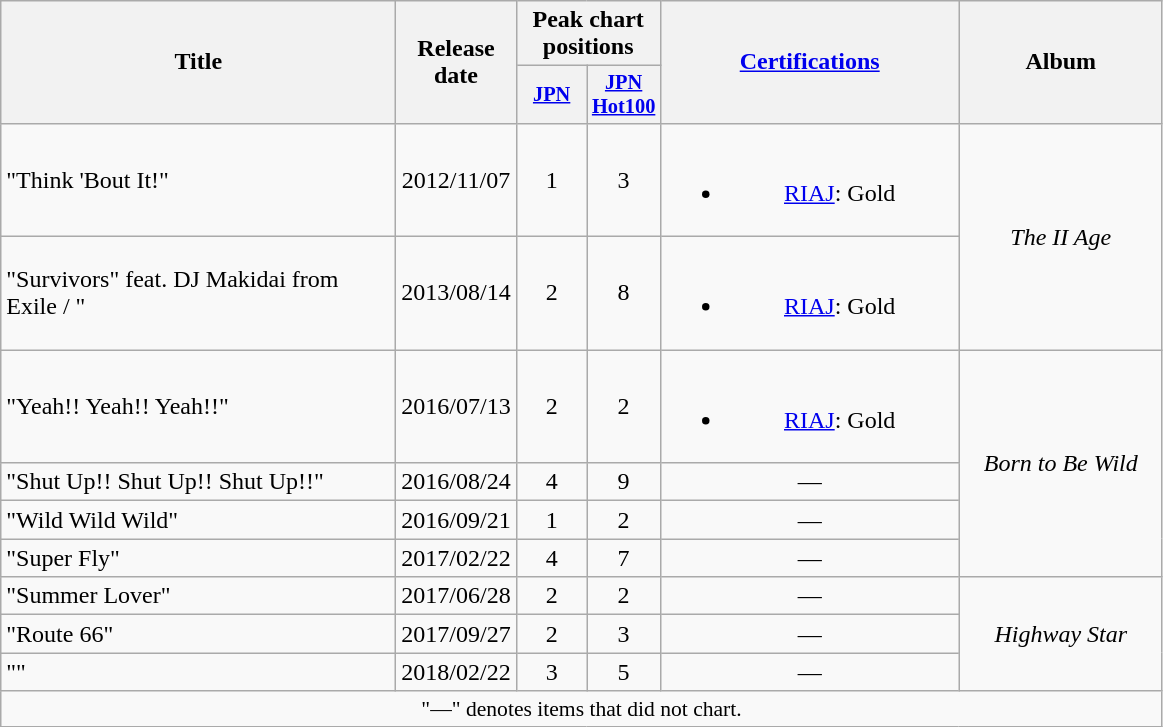<table class="wikitable sortable plainrowheaders" style="text-align:center;">
<tr>
<th scope="col" rowspan="2" style="width:16em;">Title</th>
<th scope="col" rowspan="2" style="width:2em;">Release date</th>
<th scope="col" colspan="2">Peak chart positions</th>
<th scope="col" rowspan="2" style="width:12em;"><a href='#'>Certifications</a></th>
<th scope="col" rowspan="2" style="width:8em;">Album</th>
</tr>
<tr>
<th style="width:3em;font-size:85%"><a href='#'>JPN</a><br></th>
<th style="width:3em;font-size:85%"><a href='#'>JPN<br>Hot100</a><br></th>
</tr>
<tr>
<td align="left">"Think 'Bout It!"</td>
<td>2012/11/07</td>
<td>1</td>
<td>3</td>
<td><br><ul><li><a href='#'>RIAJ</a>: Gold</li></ul></td>
<td rowspan="2"><em>The II Age</em></td>
</tr>
<tr>
<td align="left">"Survivors" feat. DJ Makidai from Exile / "</td>
<td>2013/08/14</td>
<td>2</td>
<td>8</td>
<td><br><ul><li><a href='#'>RIAJ</a>: Gold</li></ul></td>
</tr>
<tr>
<td align="left">"Yeah!! Yeah!! Yeah!!"</td>
<td>2016/07/13</td>
<td>2</td>
<td>2</td>
<td><br><ul><li><a href='#'>RIAJ</a>: Gold</li></ul></td>
<td rowspan="4"><em>Born to Be Wild</em></td>
</tr>
<tr>
<td align="left">"Shut Up!! Shut Up!! Shut Up!!"</td>
<td>2016/08/24</td>
<td>4</td>
<td>9</td>
<td>—</td>
</tr>
<tr>
<td align="left">"Wild Wild Wild"</td>
<td>2016/09/21</td>
<td>1</td>
<td>2</td>
<td>—</td>
</tr>
<tr>
<td align="left">"Super Fly"</td>
<td>2017/02/22</td>
<td>4</td>
<td>7</td>
<td>—</td>
</tr>
<tr>
<td align="left">"Summer Lover"</td>
<td>2017/06/28</td>
<td>2</td>
<td>2</td>
<td>—</td>
<td rowspan="3"><em>Highway Star</em></td>
</tr>
<tr>
<td align="left">"Route 66"</td>
<td>2017/09/27</td>
<td>2</td>
<td>3</td>
<td>—</td>
</tr>
<tr>
<td align="left">""</td>
<td>2018/02/22</td>
<td>3</td>
<td>5</td>
<td>—</td>
</tr>
<tr>
<td colspan="12" align="center" style="font-size:90%;">"—" denotes items that did not chart.</td>
</tr>
</table>
